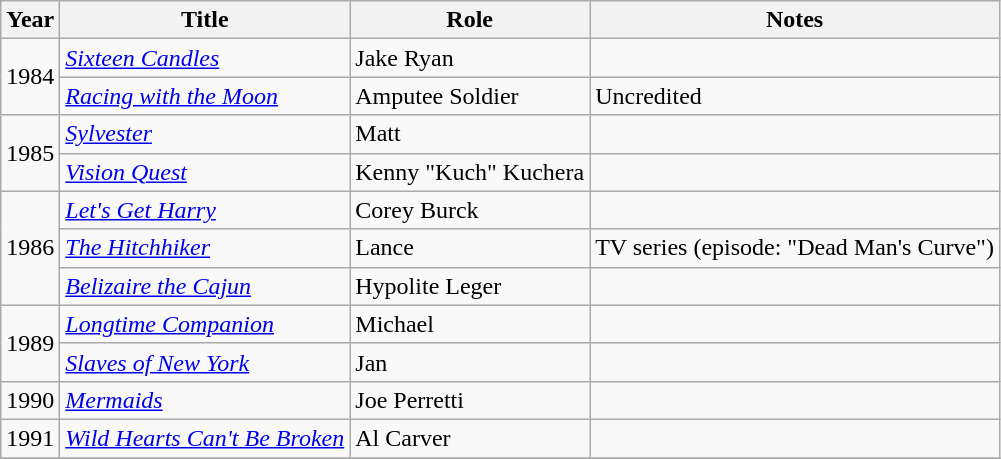<table class="wikitable sortable">
<tr>
<th>Year</th>
<th>Title</th>
<th>Role</th>
<th class=unsortable>Notes</th>
</tr>
<tr>
<td rowspan="2">1984</td>
<td><em><a href='#'>Sixteen Candles</a></em></td>
<td>Jake Ryan</td>
<td></td>
</tr>
<tr>
<td><em><a href='#'>Racing with the Moon</a></em></td>
<td>Amputee Soldier</td>
<td>Uncredited</td>
</tr>
<tr>
<td rowspan="2">1985</td>
<td><em><a href='#'>Sylvester</a></em></td>
<td>Matt</td>
<td></td>
</tr>
<tr>
<td><em><a href='#'>Vision Quest</a></em></td>
<td>Kenny "Kuch" Kuchera</td>
<td></td>
</tr>
<tr>
<td rowspan="3">1986</td>
<td><em><a href='#'>Let's Get Harry</a></em></td>
<td>Corey Burck</td>
<td></td>
</tr>
<tr>
<td><em><a href='#'>The Hitchhiker</a></em></td>
<td>Lance</td>
<td>TV series (episode:  "Dead Man's Curve")</td>
</tr>
<tr>
<td><em><a href='#'>Belizaire the Cajun</a></em></td>
<td>Hypolite Leger</td>
<td></td>
</tr>
<tr>
<td rowspan="2">1989</td>
<td><em><a href='#'>Longtime Companion</a></em></td>
<td>Michael</td>
<td></td>
</tr>
<tr>
<td><em><a href='#'>Slaves of New York</a></em></td>
<td>Jan</td>
<td></td>
</tr>
<tr>
<td>1990</td>
<td><em><a href='#'>Mermaids</a></em></td>
<td>Joe Perretti</td>
<td></td>
</tr>
<tr>
<td>1991</td>
<td><em><a href='#'>Wild Hearts Can't Be Broken</a></em></td>
<td>Al Carver</td>
<td></td>
</tr>
<tr>
</tr>
</table>
